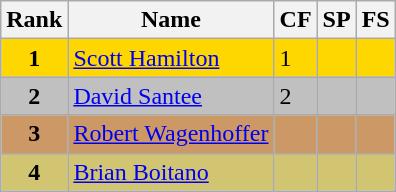<table class="wikitable">
<tr>
<th>Rank</th>
<th>Name</th>
<th>CF</th>
<th>SP</th>
<th>FS</th>
</tr>
<tr bgcolor="gold">
<td align="center"><strong>1</strong></td>
<td><a href='#'>Scott Hamilton</a></td>
<td>1</td>
<td></td>
<td></td>
</tr>
<tr bgcolor="silver">
<td align="center"><strong>2</strong></td>
<td><a href='#'>David Santee</a></td>
<td>2</td>
<td></td>
<td></td>
</tr>
<tr bgcolor="cc9966">
<td align="center"><strong>3</strong></td>
<td><a href='#'>Robert Wagenhoffer</a></td>
<td></td>
<td></td>
<td></td>
</tr>
<tr bgcolor="d1c571">
<td align="center"><strong>4</strong></td>
<td><a href='#'>Brian Boitano</a></td>
<td></td>
<td></td>
<td></td>
</tr>
</table>
